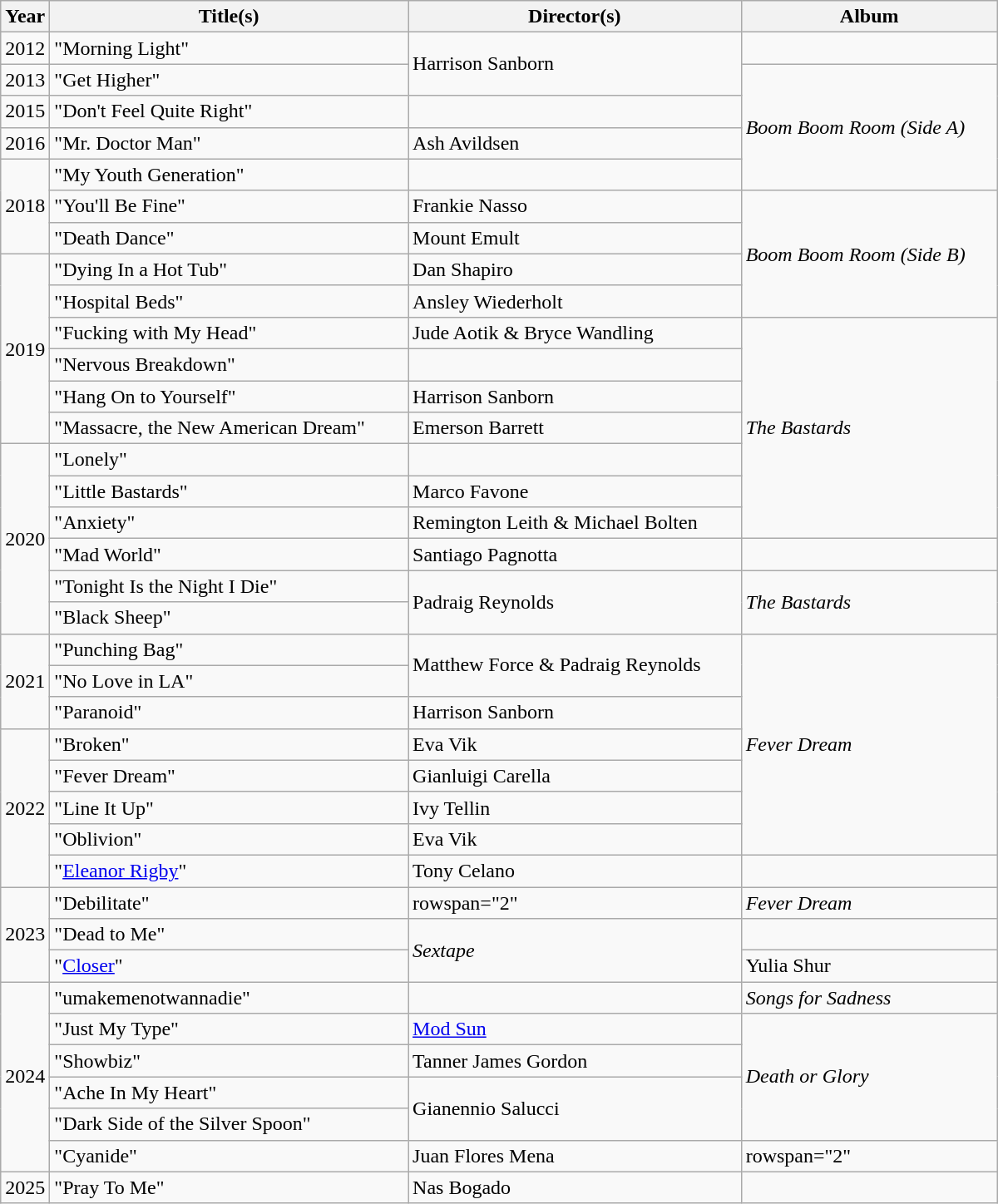<table class="wikitable" style="width:800px;">
<tr>
<th style="width:30px;">Year</th>
<th>Title(s)</th>
<th>Director(s)</th>
<th>Album</th>
</tr>
<tr>
<td>2012</td>
<td>"Morning Light"</td>
<td rowspan="2">Harrison Sanborn</td>
<td></td>
</tr>
<tr>
<td>2013</td>
<td>"Get Higher"</td>
<td rowspan="4"><em>Boom Boom Room (Side A)</em></td>
</tr>
<tr>
<td>2015</td>
<td>"Don't Feel Quite Right"</td>
<td></td>
</tr>
<tr>
<td>2016</td>
<td>"Mr. Doctor Man"</td>
<td>Ash Avildsen</td>
</tr>
<tr>
<td rowspan="3">2018</td>
<td>"My Youth Generation"</td>
<td></td>
</tr>
<tr>
<td>"You'll Be Fine"</td>
<td>Frankie Nasso</td>
<td rowspan="4"><em>Boom Boom Room (Side B)</em></td>
</tr>
<tr>
<td>"Death Dance"</td>
<td>Mount Emult</td>
</tr>
<tr>
<td rowspan="6">2019</td>
<td>"Dying In a Hot Tub"</td>
<td>Dan Shapiro</td>
</tr>
<tr>
<td>"Hospital Beds"</td>
<td>Ansley Wiederholt</td>
</tr>
<tr>
<td>"Fucking with My Head"</td>
<td>Jude Aotik & Bryce Wandling</td>
<td rowspan="7"><em>The Bastards</em></td>
</tr>
<tr>
<td>"Nervous Breakdown"</td>
<td></td>
</tr>
<tr>
<td>"Hang On to Yourself"</td>
<td>Harrison Sanborn</td>
</tr>
<tr>
<td>"Massacre, the New American Dream"</td>
<td>Emerson Barrett</td>
</tr>
<tr>
<td rowspan="6">2020</td>
<td>"Lonely"</td>
<td></td>
</tr>
<tr>
<td>"Little Bastards"</td>
<td>Marco Favone</td>
</tr>
<tr>
<td>"Anxiety"</td>
<td>Remington Leith & Michael Bolten</td>
</tr>
<tr>
<td>"Mad World"</td>
<td>Santiago Pagnotta</td>
<td></td>
</tr>
<tr>
<td>"Tonight Is the Night I Die"</td>
<td rowspan="2">Padraig Reynolds</td>
<td rowspan="2"><em>The Bastards</em></td>
</tr>
<tr>
<td>"Black Sheep"</td>
</tr>
<tr>
<td rowspan="3">2021</td>
<td>"Punching Bag"</td>
<td rowspan="2">Matthew Force & Padraig Reynolds</td>
<td rowspan="7"><em>Fever Dream</em></td>
</tr>
<tr>
<td>"No Love in LA"</td>
</tr>
<tr>
<td>"Paranoid"</td>
<td>Harrison Sanborn</td>
</tr>
<tr>
<td rowspan="5">2022</td>
<td>"Broken"</td>
<td>Eva Vik</td>
</tr>
<tr>
<td>"Fever Dream"</td>
<td>Gianluigi Carella</td>
</tr>
<tr>
<td>"Line It Up"</td>
<td>Ivy Tellin</td>
</tr>
<tr>
<td>"Oblivion"</td>
<td>Eva Vik</td>
</tr>
<tr>
<td>"<a href='#'>Eleanor Rigby</a>"</td>
<td>Tony Celano</td>
<td></td>
</tr>
<tr>
<td rowspan="3">2023</td>
<td>"Debilitate"</td>
<td>rowspan="2" </td>
<td><em>Fever Dream</em></td>
</tr>
<tr>
<td>"Dead to Me"</td>
<td rowspan="2"><em>Sextape</em></td>
</tr>
<tr>
<td>"<a href='#'>Closer</a>"</td>
<td>Yulia Shur</td>
</tr>
<tr>
<td rowspan="6">2024</td>
<td>"umakemenotwannadie"</td>
<td></td>
<td><em>Songs for Sadness</em></td>
</tr>
<tr>
<td>"Just My Type"</td>
<td><a href='#'>Mod Sun</a></td>
<td rowspan="4"><em>Death or Glory</em></td>
</tr>
<tr>
<td>"Showbiz"</td>
<td>Tanner James Gordon</td>
</tr>
<tr>
<td>"Ache In My Heart"</td>
<td rowspan="2">Gianennio Salucci</td>
</tr>
<tr>
<td>"Dark Side of the Silver Spoon"</td>
</tr>
<tr>
<td>"Cyanide"</td>
<td>Juan Flores Mena</td>
<td>rowspan="2" </td>
</tr>
<tr>
<td>2025</td>
<td>"Pray To Me"</td>
<td>Nas Bogado</td>
</tr>
</table>
